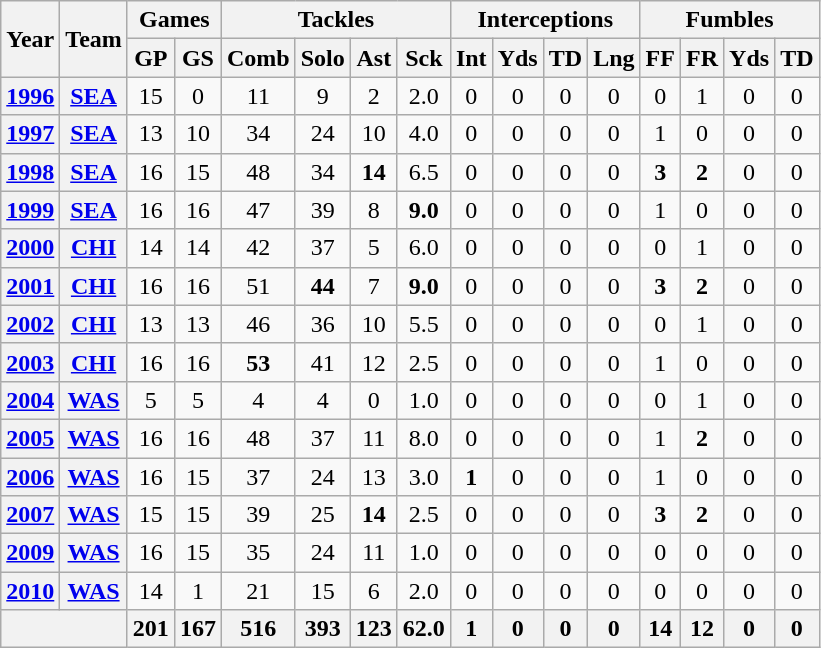<table class="wikitable" style="text-align:center">
<tr>
<th rowspan="2">Year</th>
<th rowspan="2">Team</th>
<th colspan="2">Games</th>
<th colspan="4">Tackles</th>
<th colspan="4">Interceptions</th>
<th colspan="4">Fumbles</th>
</tr>
<tr>
<th>GP</th>
<th>GS</th>
<th>Comb</th>
<th>Solo</th>
<th>Ast</th>
<th>Sck</th>
<th>Int</th>
<th>Yds</th>
<th>TD</th>
<th>Lng</th>
<th>FF</th>
<th>FR</th>
<th>Yds</th>
<th>TD</th>
</tr>
<tr>
<th><a href='#'>1996</a></th>
<th><a href='#'>SEA</a></th>
<td>15</td>
<td>0</td>
<td>11</td>
<td>9</td>
<td>2</td>
<td>2.0</td>
<td>0</td>
<td>0</td>
<td>0</td>
<td>0</td>
<td>0</td>
<td>1</td>
<td>0</td>
<td>0</td>
</tr>
<tr>
<th><a href='#'>1997</a></th>
<th><a href='#'>SEA</a></th>
<td>13</td>
<td>10</td>
<td>34</td>
<td>24</td>
<td>10</td>
<td>4.0</td>
<td>0</td>
<td>0</td>
<td>0</td>
<td>0</td>
<td>1</td>
<td>0</td>
<td>0</td>
<td>0</td>
</tr>
<tr>
<th><a href='#'>1998</a></th>
<th><a href='#'>SEA</a></th>
<td>16</td>
<td>15</td>
<td>48</td>
<td>34</td>
<td><strong>14</strong></td>
<td>6.5</td>
<td>0</td>
<td>0</td>
<td>0</td>
<td>0</td>
<td><strong>3</strong></td>
<td><strong>2</strong></td>
<td>0</td>
<td>0</td>
</tr>
<tr>
<th><a href='#'>1999</a></th>
<th><a href='#'>SEA</a></th>
<td>16</td>
<td>16</td>
<td>47</td>
<td>39</td>
<td>8</td>
<td><strong>9.0</strong></td>
<td>0</td>
<td>0</td>
<td>0</td>
<td>0</td>
<td>1</td>
<td>0</td>
<td>0</td>
<td>0</td>
</tr>
<tr>
<th><a href='#'>2000</a></th>
<th><a href='#'>CHI</a></th>
<td>14</td>
<td>14</td>
<td>42</td>
<td>37</td>
<td>5</td>
<td>6.0</td>
<td>0</td>
<td>0</td>
<td>0</td>
<td>0</td>
<td>0</td>
<td>1</td>
<td>0</td>
<td>0</td>
</tr>
<tr>
<th><a href='#'>2001</a></th>
<th><a href='#'>CHI</a></th>
<td>16</td>
<td>16</td>
<td>51</td>
<td><strong>44</strong></td>
<td>7</td>
<td><strong>9.0</strong></td>
<td>0</td>
<td>0</td>
<td>0</td>
<td>0</td>
<td><strong>3</strong></td>
<td><strong>2</strong></td>
<td>0</td>
<td>0</td>
</tr>
<tr>
<th><a href='#'>2002</a></th>
<th><a href='#'>CHI</a></th>
<td>13</td>
<td>13</td>
<td>46</td>
<td>36</td>
<td>10</td>
<td>5.5</td>
<td>0</td>
<td>0</td>
<td>0</td>
<td>0</td>
<td>0</td>
<td>1</td>
<td>0</td>
<td>0</td>
</tr>
<tr>
<th><a href='#'>2003</a></th>
<th><a href='#'>CHI</a></th>
<td>16</td>
<td>16</td>
<td><strong>53</strong></td>
<td>41</td>
<td>12</td>
<td>2.5</td>
<td>0</td>
<td>0</td>
<td>0</td>
<td>0</td>
<td>1</td>
<td>0</td>
<td>0</td>
<td>0</td>
</tr>
<tr>
<th><a href='#'>2004</a></th>
<th><a href='#'>WAS</a></th>
<td>5</td>
<td>5</td>
<td>4</td>
<td>4</td>
<td>0</td>
<td>1.0</td>
<td>0</td>
<td>0</td>
<td>0</td>
<td>0</td>
<td>0</td>
<td>1</td>
<td>0</td>
<td>0</td>
</tr>
<tr>
<th><a href='#'>2005</a></th>
<th><a href='#'>WAS</a></th>
<td>16</td>
<td>16</td>
<td>48</td>
<td>37</td>
<td>11</td>
<td>8.0</td>
<td>0</td>
<td>0</td>
<td>0</td>
<td>0</td>
<td>1</td>
<td><strong>2</strong></td>
<td>0</td>
<td>0</td>
</tr>
<tr>
<th><a href='#'>2006</a></th>
<th><a href='#'>WAS</a></th>
<td>16</td>
<td>15</td>
<td>37</td>
<td>24</td>
<td>13</td>
<td>3.0</td>
<td><strong>1</strong></td>
<td>0</td>
<td>0</td>
<td>0</td>
<td>1</td>
<td>0</td>
<td>0</td>
<td>0</td>
</tr>
<tr>
<th><a href='#'>2007</a></th>
<th><a href='#'>WAS</a></th>
<td>15</td>
<td>15</td>
<td>39</td>
<td>25</td>
<td><strong>14</strong></td>
<td>2.5</td>
<td>0</td>
<td>0</td>
<td>0</td>
<td>0</td>
<td><strong>3</strong></td>
<td><strong>2</strong></td>
<td>0</td>
<td>0</td>
</tr>
<tr>
<th><a href='#'>2009</a></th>
<th><a href='#'>WAS</a></th>
<td>16</td>
<td>15</td>
<td>35</td>
<td>24</td>
<td>11</td>
<td>1.0</td>
<td>0</td>
<td>0</td>
<td>0</td>
<td>0</td>
<td>0</td>
<td>0</td>
<td>0</td>
<td>0</td>
</tr>
<tr>
<th><a href='#'>2010</a></th>
<th><a href='#'>WAS</a></th>
<td>14</td>
<td>1</td>
<td>21</td>
<td>15</td>
<td>6</td>
<td>2.0</td>
<td>0</td>
<td>0</td>
<td>0</td>
<td>0</td>
<td>0</td>
<td>0</td>
<td>0</td>
<td>0</td>
</tr>
<tr>
<th colspan="2"></th>
<th>201</th>
<th>167</th>
<th>516</th>
<th>393</th>
<th>123</th>
<th>62.0</th>
<th>1</th>
<th>0</th>
<th>0</th>
<th>0</th>
<th>14</th>
<th>12</th>
<th>0</th>
<th>0</th>
</tr>
</table>
